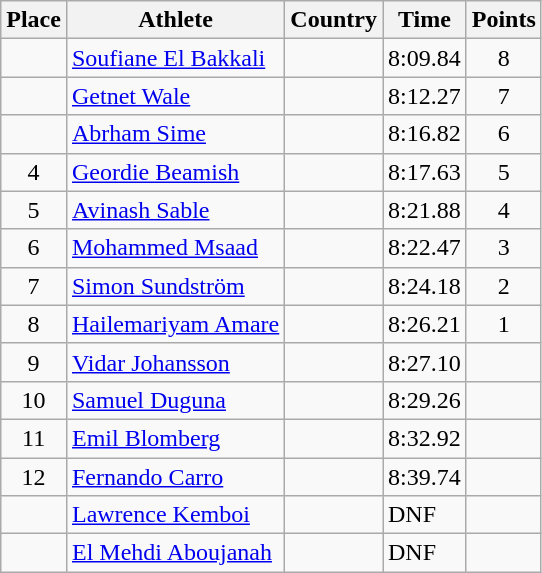<table class="wikitable">
<tr>
<th>Place</th>
<th>Athlete</th>
<th>Country</th>
<th>Time</th>
<th>Points</th>
</tr>
<tr>
<td align=center></td>
<td><a href='#'>Soufiane El Bakkali</a></td>
<td></td>
<td>8:09.84</td>
<td align=center>8</td>
</tr>
<tr>
<td align=center></td>
<td><a href='#'>Getnet Wale</a></td>
<td></td>
<td>8:12.27</td>
<td align=center>7</td>
</tr>
<tr>
<td align=center></td>
<td><a href='#'>Abrham Sime</a></td>
<td></td>
<td>8:16.82</td>
<td align=center>6</td>
</tr>
<tr>
<td align=center>4</td>
<td><a href='#'>Geordie Beamish</a></td>
<td></td>
<td>8:17.63</td>
<td align=center>5</td>
</tr>
<tr>
<td align=center>5</td>
<td><a href='#'>Avinash Sable</a></td>
<td></td>
<td>8:21.88</td>
<td align=center>4</td>
</tr>
<tr>
<td align=center>6</td>
<td><a href='#'>Mohammed Msaad</a></td>
<td></td>
<td>8:22.47</td>
<td align=center>3</td>
</tr>
<tr>
<td align=center>7</td>
<td><a href='#'>Simon Sundström</a></td>
<td></td>
<td>8:24.18</td>
<td align=center>2</td>
</tr>
<tr>
<td align=center>8</td>
<td><a href='#'>Hailemariyam Amare</a></td>
<td></td>
<td>8:26.21</td>
<td align=center>1</td>
</tr>
<tr>
<td align=center>9</td>
<td><a href='#'>Vidar Johansson</a></td>
<td></td>
<td>8:27.10</td>
<td align=center></td>
</tr>
<tr>
<td align=center>10</td>
<td><a href='#'>Samuel Duguna</a></td>
<td></td>
<td>8:29.26</td>
<td align=center></td>
</tr>
<tr>
<td align=center>11</td>
<td><a href='#'>Emil Blomberg</a></td>
<td></td>
<td>8:32.92</td>
<td align=center></td>
</tr>
<tr>
<td align=center>12</td>
<td><a href='#'>Fernando Carro</a></td>
<td></td>
<td>8:39.74</td>
<td align=center></td>
</tr>
<tr>
<td align=center></td>
<td><a href='#'>Lawrence Kemboi</a></td>
<td></td>
<td>DNF</td>
<td align=center></td>
</tr>
<tr>
<td align=center></td>
<td><a href='#'>El Mehdi Aboujanah</a></td>
<td></td>
<td>DNF</td>
<td align=center></td>
</tr>
</table>
